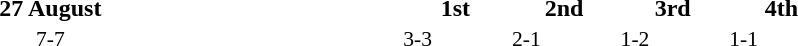<table width=60% cellspacing=1>
<tr>
<th width=20%></th>
<th width=12%>27 August</th>
<th width=20%></th>
<th width=8%>1st</th>
<th width=8%>2nd</th>
<th width=8%>3rd</th>
<th width=8%>4th</th>
</tr>
<tr style=font-size:90%>
<td align=right></td>
<td align=center>7-7</td>
<td></td>
<td>3-3</td>
<td>2-1</td>
<td>1-2</td>
<td>1-1</td>
</tr>
</table>
